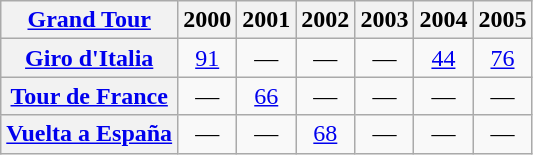<table class="wikitable plainrowheaders">
<tr>
<th scope="col"><a href='#'>Grand Tour</a></th>
<th scope="col">2000</th>
<th scope="col">2001</th>
<th scope="col">2002</th>
<th scope="col">2003</th>
<th scope="col">2004</th>
<th scope="col">2005</th>
</tr>
<tr style="text-align:center;">
<th scope="row"> <a href='#'>Giro d'Italia</a></th>
<td><a href='#'>91</a></td>
<td>—</td>
<td>—</td>
<td>—</td>
<td><a href='#'>44</a></td>
<td><a href='#'>76</a></td>
</tr>
<tr style="text-align:center;">
<th scope="row"> <a href='#'>Tour de France</a></th>
<td>—</td>
<td><a href='#'>66</a></td>
<td>—</td>
<td>—</td>
<td>—</td>
<td>—</td>
</tr>
<tr style="text-align:center;">
<th scope="row"> <a href='#'>Vuelta a España</a></th>
<td>—</td>
<td>—</td>
<td><a href='#'>68</a></td>
<td>—</td>
<td>—</td>
<td>—</td>
</tr>
</table>
